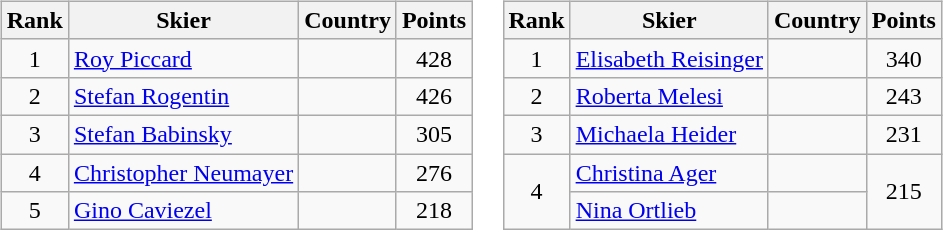<table>
<tr>
<td><br><table class="wikitable">
<tr class="backgroundcolor5">
<th>Rank</th>
<th>Skier</th>
<th>Country</th>
<th>Points</th>
</tr>
<tr>
<td style="text-align:center;">1</td>
<td><a href='#'>Roy Piccard</a></td>
<td></td>
<td style="text-align:center;">428</td>
</tr>
<tr>
<td style="text-align:center;">2</td>
<td><a href='#'>Stefan Rogentin</a></td>
<td></td>
<td style="text-align:center;">426</td>
</tr>
<tr>
<td style="text-align:center;">3</td>
<td><a href='#'>Stefan Babinsky</a></td>
<td></td>
<td style="text-align:center;">305</td>
</tr>
<tr>
<td style="text-align:center;">4</td>
<td><a href='#'>Christopher Neumayer</a></td>
<td></td>
<td style="text-align:center;">276</td>
</tr>
<tr>
<td style="text-align:center;">5</td>
<td><a href='#'>Gino Caviezel</a></td>
<td></td>
<td style="text-align:center;">218</td>
</tr>
</table>
</td>
<td><br><table class="wikitable">
<tr class="backgroundcolor5">
<th>Rank</th>
<th>Skier</th>
<th>Country</th>
<th>Points</th>
</tr>
<tr>
<td style="text-align:center;">1</td>
<td><a href='#'>Elisabeth Reisinger</a></td>
<td></td>
<td style="text-align:center;">340</td>
</tr>
<tr>
<td style="text-align:center;">2</td>
<td><a href='#'>Roberta Melesi</a></td>
<td></td>
<td style="text-align:center;">243</td>
</tr>
<tr>
<td style="text-align:center;">3</td>
<td><a href='#'>Michaela Heider</a></td>
<td></td>
<td style="text-align:center;">231</td>
</tr>
<tr>
<td style="text-align:center;" rowspan="2">4</td>
<td><a href='#'>Christina Ager</a></td>
<td></td>
<td style="text-align:center;" rowspan="2">215</td>
</tr>
<tr>
<td><a href='#'>Nina Ortlieb</a></td>
<td></td>
</tr>
</table>
</td>
</tr>
</table>
